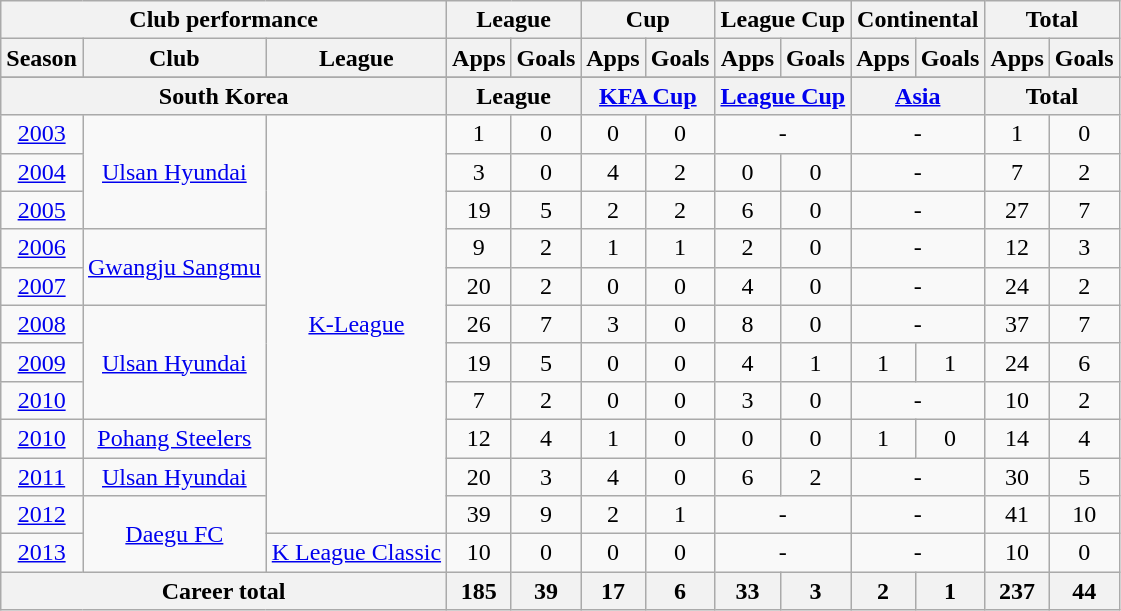<table class="wikitable" style="text-align:center">
<tr>
<th colspan=3>Club performance</th>
<th colspan=2>League</th>
<th colspan=2>Cup</th>
<th colspan=2>League Cup</th>
<th colspan=2>Continental</th>
<th colspan=2>Total</th>
</tr>
<tr>
<th>Season</th>
<th>Club</th>
<th>League</th>
<th>Apps</th>
<th>Goals</th>
<th>Apps</th>
<th>Goals</th>
<th>Apps</th>
<th>Goals</th>
<th>Apps</th>
<th>Goals</th>
<th>Apps</th>
<th>Goals</th>
</tr>
<tr>
</tr>
<tr>
<th colspan=3>South Korea</th>
<th colspan=2>League</th>
<th colspan=2><a href='#'>KFA Cup</a></th>
<th colspan=2><a href='#'>League Cup</a></th>
<th colspan=2><a href='#'>Asia</a></th>
<th colspan=2>Total</th>
</tr>
<tr>
<td><a href='#'>2003</a></td>
<td rowspan="3"><a href='#'>Ulsan Hyundai</a></td>
<td rowspan="11"><a href='#'>K-League</a></td>
<td>1</td>
<td>0</td>
<td>0</td>
<td>0</td>
<td colspan="2">-</td>
<td colspan="2">-</td>
<td>1</td>
<td>0</td>
</tr>
<tr>
<td><a href='#'>2004</a></td>
<td>3</td>
<td>0</td>
<td>4</td>
<td>2</td>
<td>0</td>
<td>0</td>
<td colspan="2">-</td>
<td>7</td>
<td>2</td>
</tr>
<tr>
<td><a href='#'>2005</a></td>
<td>19</td>
<td>5</td>
<td>2</td>
<td>2</td>
<td>6</td>
<td>0</td>
<td colspan="2">-</td>
<td>27</td>
<td>7</td>
</tr>
<tr>
<td><a href='#'>2006</a></td>
<td rowspan="2"><a href='#'>Gwangju Sangmu</a></td>
<td>9</td>
<td>2</td>
<td>1</td>
<td>1</td>
<td>2</td>
<td>0</td>
<td colspan="2">-</td>
<td>12</td>
<td>3</td>
</tr>
<tr>
<td><a href='#'>2007</a></td>
<td>20</td>
<td>2</td>
<td>0</td>
<td>0</td>
<td>4</td>
<td>0</td>
<td colspan="2">-</td>
<td>24</td>
<td>2</td>
</tr>
<tr>
<td><a href='#'>2008</a></td>
<td rowspan="3"><a href='#'>Ulsan Hyundai</a></td>
<td>26</td>
<td>7</td>
<td>3</td>
<td>0</td>
<td>8</td>
<td>0</td>
<td colspan="2">-</td>
<td>37</td>
<td>7</td>
</tr>
<tr>
<td><a href='#'>2009</a></td>
<td>19</td>
<td>5</td>
<td>0</td>
<td>0</td>
<td>4</td>
<td>1</td>
<td>1</td>
<td>1</td>
<td>24</td>
<td>6</td>
</tr>
<tr>
<td><a href='#'>2010</a></td>
<td>7</td>
<td>2</td>
<td>0</td>
<td>0</td>
<td>3</td>
<td>0</td>
<td colspan="2">-</td>
<td>10</td>
<td>2</td>
</tr>
<tr>
<td><a href='#'>2010</a></td>
<td><a href='#'>Pohang Steelers</a></td>
<td>12</td>
<td>4</td>
<td>1</td>
<td>0</td>
<td>0</td>
<td>0</td>
<td>1</td>
<td>0</td>
<td>14</td>
<td>4</td>
</tr>
<tr>
<td><a href='#'>2011</a></td>
<td><a href='#'>Ulsan Hyundai</a></td>
<td>20</td>
<td>3</td>
<td>4</td>
<td>0</td>
<td>6</td>
<td>2</td>
<td colspan="2">-</td>
<td>30</td>
<td>5</td>
</tr>
<tr>
<td><a href='#'>2012</a></td>
<td rowspan="2"><a href='#'>Daegu FC</a></td>
<td>39</td>
<td>9</td>
<td>2</td>
<td>1</td>
<td colspan="2">-</td>
<td colspan="2">-</td>
<td>41</td>
<td>10</td>
</tr>
<tr>
<td><a href='#'>2013</a></td>
<td rowspan="1"><a href='#'>K League Classic</a></td>
<td>10</td>
<td>0</td>
<td>0</td>
<td>0</td>
<td colspan="2">-</td>
<td colspan="2">-</td>
<td>10</td>
<td>0</td>
</tr>
<tr>
<th colspan=3>Career total</th>
<th>185</th>
<th>39</th>
<th>17</th>
<th>6</th>
<th>33</th>
<th>3</th>
<th>2</th>
<th>1</th>
<th>237</th>
<th>44</th>
</tr>
</table>
